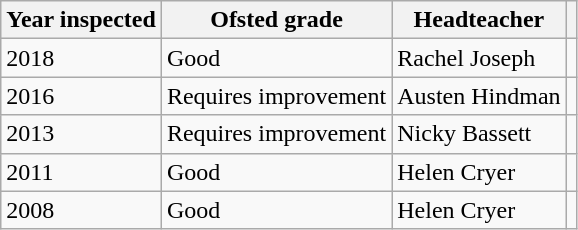<table class="wikitable sortable">
<tr>
<th>Year inspected</th>
<th>Ofsted grade</th>
<th>Headteacher</th>
<th></th>
</tr>
<tr>
<td>2018</td>
<td>Good</td>
<td>Rachel Joseph</td>
<td></td>
</tr>
<tr>
<td>2016</td>
<td>Requires improvement</td>
<td>Austen Hindman</td>
<td></td>
</tr>
<tr>
<td>2013</td>
<td>Requires improvement</td>
<td>Nicky Bassett</td>
<td></td>
</tr>
<tr>
<td>2011</td>
<td>Good</td>
<td>Helen Cryer</td>
<td></td>
</tr>
<tr>
<td>2008</td>
<td>Good</td>
<td>Helen Cryer</td>
<td></td>
</tr>
</table>
